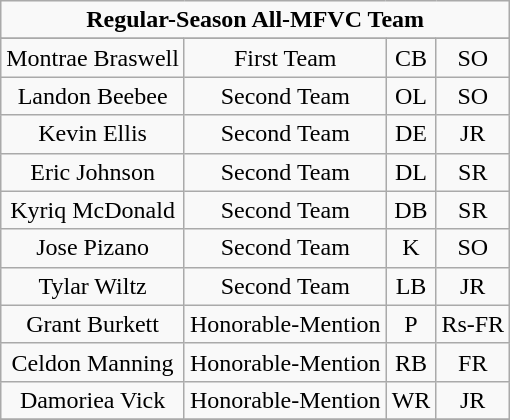<table class="wikitable" style="display: inline-table;">
<tr>
<td align="center" Colspan="4"><strong>Regular-Season All-MFVC Team</strong></td>
</tr>
<tr align="center">
</tr>
<tr align="center">
<td>Montrae Braswell</td>
<td>First Team</td>
<td>CB</td>
<td>SO</td>
</tr>
<tr align="center">
<td>Landon Beebee</td>
<td>Second Team</td>
<td>OL</td>
<td>SO</td>
</tr>
<tr align="center">
<td>Kevin Ellis</td>
<td>Second Team</td>
<td>DE</td>
<td>JR</td>
</tr>
<tr align="center">
<td>Eric Johnson</td>
<td>Second Team</td>
<td>DL</td>
<td>SR</td>
</tr>
<tr align="center">
<td>Kyriq McDonald</td>
<td>Second Team</td>
<td>DB</td>
<td>SR</td>
</tr>
<tr align="center">
<td>Jose Pizano</td>
<td>Second Team</td>
<td>K</td>
<td>SO</td>
</tr>
<tr align="center">
<td>Tylar Wiltz</td>
<td>Second Team</td>
<td>LB</td>
<td>JR</td>
</tr>
<tr align="center">
<td>Grant Burkett</td>
<td>Honorable-Mention</td>
<td>P</td>
<td>Rs-FR</td>
</tr>
<tr align="center">
<td>Celdon Manning</td>
<td>Honorable-Mention</td>
<td>RB</td>
<td>FR</td>
</tr>
<tr align="center">
<td>Damoriea Vick</td>
<td>Honorable-Mention</td>
<td>WR</td>
<td>JR</td>
</tr>
<tr align="center">
</tr>
</table>
